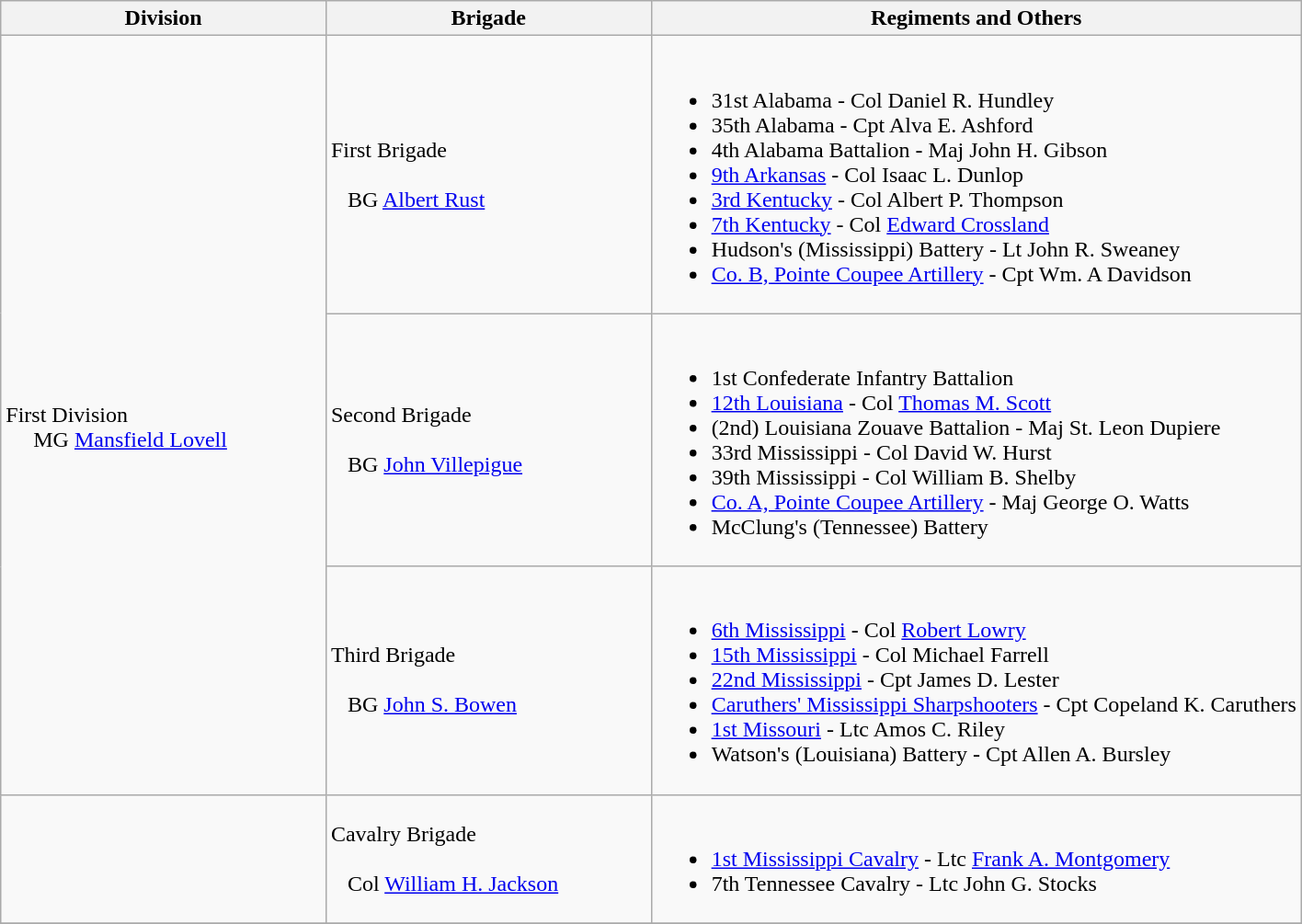<table class="wikitable">
<tr>
<th width=25%>Division</th>
<th width=25%>Brigade</th>
<th>Regiments and Others</th>
</tr>
<tr>
<td rowspan=3><br>First Division
<br>    
MG <a href='#'>Mansfield Lovell</a></td>
<td>First Brigade<br><br>  
BG <a href='#'>Albert Rust</a></td>
<td><br><ul><li>31st Alabama - Col Daniel R. Hundley</li><li>35th Alabama - Cpt Alva E. Ashford</li><li>4th Alabama Battalion - Maj John H. Gibson</li><li><a href='#'>9th Arkansas</a> - Col Isaac L. Dunlop</li><li><a href='#'>3rd Kentucky</a> - Col Albert P. Thompson</li><li><a href='#'>7th Kentucky</a> - Col <a href='#'>Edward Crossland</a></li><li>Hudson's (Mississippi) Battery - Lt John R. Sweaney</li><li><a href='#'>Co. B, Pointe Coupee Artillery</a> - Cpt Wm. A Davidson</li></ul></td>
</tr>
<tr>
<td>Second Brigade<br><br>  
BG <a href='#'>John Villepigue</a></td>
<td><br><ul><li>1st Confederate Infantry Battalion</li><li><a href='#'>12th Louisiana</a> - Col <a href='#'>Thomas M. Scott</a></li><li>(2nd) Louisiana Zouave Battalion - Maj St. Leon Dupiere</li><li>33rd Mississippi - Col David W. Hurst</li><li>39th Mississippi - Col William B. Shelby</li><li><a href='#'>Co. A, Pointe Coupee Artillery</a> - Maj George O. Watts</li><li>McClung's (Tennessee) Battery</li></ul></td>
</tr>
<tr>
<td>Third Brigade<br><br>  
BG <a href='#'>John S. Bowen</a></td>
<td><br><ul><li><a href='#'>6th Mississippi</a> - Col <a href='#'>Robert Lowry</a></li><li><a href='#'>15th Mississippi</a> - Col Michael Farrell</li><li><a href='#'>22nd Mississippi</a> - Cpt James D. Lester</li><li><a href='#'>Caruthers' Mississippi Sharpshooters</a> - Cpt Copeland K. Caruthers</li><li><a href='#'>1st Missouri</a> - Ltc Amos C. Riley</li><li>Watson's (Louisiana) Battery - Cpt Allen A. Bursley</li></ul></td>
</tr>
<tr>
<td></td>
<td>Cavalry Brigade<br><br>  
Col <a href='#'>William H. Jackson</a></td>
<td><br><ul><li><a href='#'>1st Mississippi Cavalry</a> - Ltc <a href='#'>Frank A. Montgomery</a></li><li>7th Tennessee Cavalry - Ltc John G. Stocks</li></ul></td>
</tr>
<tr>
</tr>
</table>
